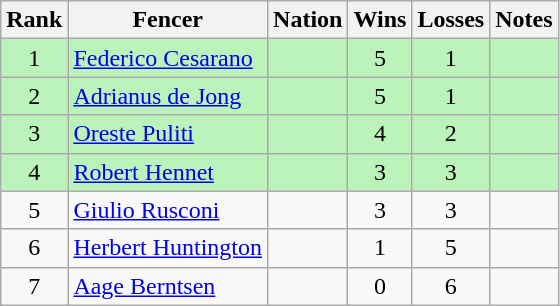<table class="wikitable sortable" style="text-align:center">
<tr>
<th>Rank</th>
<th>Fencer</th>
<th>Nation</th>
<th>Wins</th>
<th>Losses</th>
<th>Notes</th>
</tr>
<tr bgcolor=bbf3bb>
<td>1</td>
<td style="text-align: left;"><a href='#'>Federico Cesarano</a></td>
<td align=left></td>
<td>5</td>
<td>1</td>
<td></td>
</tr>
<tr bgcolor=bbf3bb>
<td>2</td>
<td style="text-align: left;"><a href='#'>Adrianus de Jong</a></td>
<td align=left></td>
<td>5</td>
<td>1</td>
<td></td>
</tr>
<tr bgcolor=bbf3bb>
<td>3</td>
<td style="text-align: left;"><a href='#'>Oreste Puliti</a></td>
<td align=left></td>
<td>4</td>
<td>2</td>
<td></td>
</tr>
<tr bgcolor=bbf3bb>
<td>4</td>
<td style="text-align: left;"><a href='#'>Robert Hennet</a></td>
<td align=left></td>
<td>3</td>
<td>3</td>
<td></td>
</tr>
<tr>
<td>5</td>
<td style="text-align: left;"><a href='#'>Giulio Rusconi</a></td>
<td align=left></td>
<td>3</td>
<td>3</td>
<td></td>
</tr>
<tr>
<td>6</td>
<td style="text-align: left;"><a href='#'>Herbert Huntington</a></td>
<td align=left></td>
<td>1</td>
<td>5</td>
<td></td>
</tr>
<tr>
<td>7</td>
<td style="text-align: left;"><a href='#'>Aage Berntsen</a></td>
<td align=left></td>
<td>0</td>
<td>6</td>
<td></td>
</tr>
</table>
